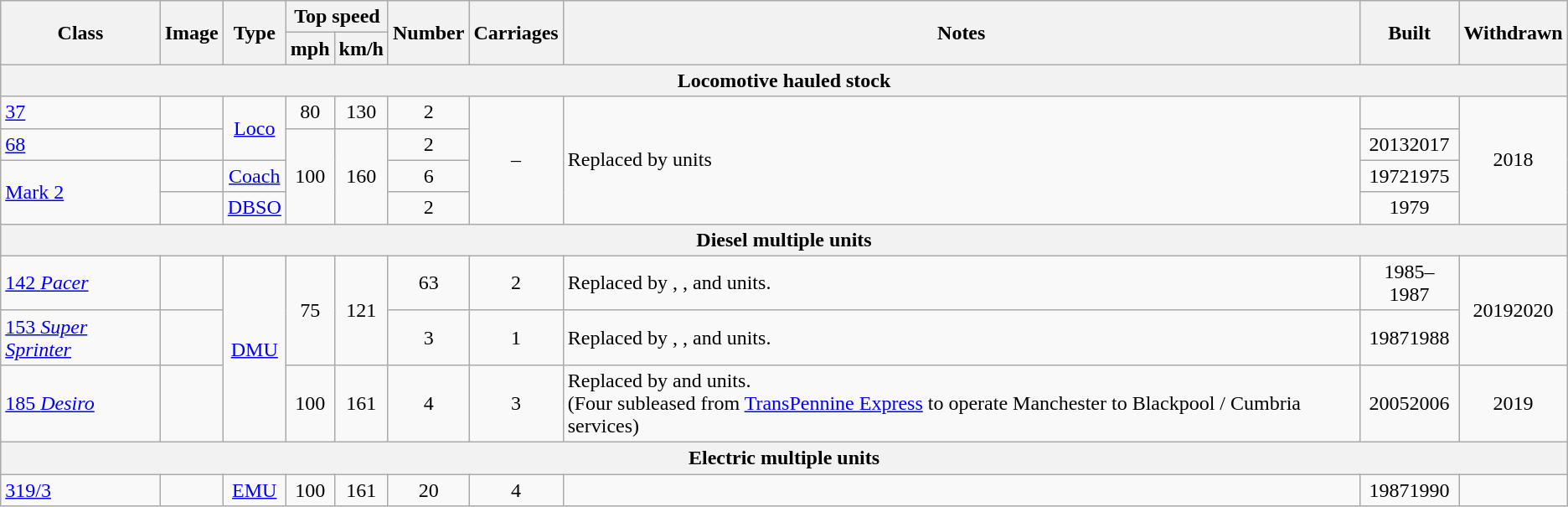<table class="wikitable">
<tr>
<th rowspan="2">Class</th>
<th rowspan="2">Image</th>
<th rowspan="2">Type</th>
<th colspan="2">Top speed</th>
<th rowspan="2">Number</th>
<th rowspan="2">Carriages</th>
<th rowspan="2">Notes</th>
<th rowspan="2">Built</th>
<th rowspan="2">Withdrawn</th>
</tr>
<tr>
<th>mph</th>
<th>km/h</th>
</tr>
<tr>
<th colspan="10">Locomotive hauled stock</th>
</tr>
<tr>
<td><a href='#'>37</a></td>
<td></td>
<td style="text-align:center;" rowspan="2"><a href='#'>Loco</a></td>
<td style="text-align:center;">80</td>
<td style="text-align:center;">130</td>
<td style="text-align:center;">2</td>
<td rowspan=4 style="text-align:center;">–</td>
<td rowspan=4>Replaced by  units</td>
<td style="text-align:center;"></td>
<td rowspan=4 style="text-align:center;">2018</td>
</tr>
<tr>
<td><a href='#'>68</a></td>
<td></td>
<td style="text-align:center;" rowspan="3">100</td>
<td style="text-align:center;" rowspan="3">160</td>
<td style="text-align:center;">2</td>
<td style="text-align:center;">20132017</td>
</tr>
<tr>
<td rowspan=2><a href='#'>Mark 2</a></td>
<td></td>
<td style="text-align:center;"><a href='#'>Coach</a></td>
<td style="text-align:center;">6</td>
<td style="text-align:center;">19721975</td>
</tr>
<tr>
<td></td>
<td style="text-align:center;"><a href='#'>DBSO</a></td>
<td style="text-align:center;">2</td>
<td style="text-align:center;">1979</td>
</tr>
<tr>
<th colspan="10">Diesel multiple units</th>
</tr>
<tr>
<td><a href='#'>142 <em>Pacer</em></a></td>
<td></td>
<td style="text-align:center;" rowspan="3"><a href='#'>DMU</a></td>
<td style="text-align:center;" rowspan="2">75</td>
<td style="text-align:center;" rowspan="2">121</td>
<td style="text-align:center;">63</td>
<td style="text-align:center;">2</td>
<td>Replaced by , ,  and  units.</td>
<td style="text-align:center;">1985–1987</td>
<td style="text-align:center;" rowspan="2">20192020</td>
</tr>
<tr>
<td><a href='#'>153 <em>Super Sprinter</em></a></td>
<td></td>
<td style="text-align:center;">3</td>
<td style="text-align:center;">1</td>
<td>Replaced by , ,  and  units.</td>
<td style="text-align:center;">19871988</td>
</tr>
<tr>
<td><a href='#'>185 <em>Desiro</em></a></td>
<td></td>
<td style="text-align:center;">100</td>
<td style="text-align:center;">161</td>
<td style="text-align:center;">4</td>
<td style="text-align:center;">3</td>
<td>Replaced by  and  units.<br>(Four subleased from <a href='#'>TransPennine Express</a> to operate Manchester to Blackpool / Cumbria services)</td>
<td style="text-align:center;">20052006</td>
<td style="text-align:center;">2019</td>
</tr>
<tr>
<th colspan="10">Electric multiple units</th>
</tr>
<tr>
<td><a href='#'>319/3</a></td>
<td></td>
<td style="text-align:center;"><a href='#'>EMU</a></td>
<td style="text-align:center;">100</td>
<td style="text-align:center;">161</td>
<td style="text-align:center;">20</td>
<td style="text-align:center;">4</td>
<td></td>
<td style="text-align:center;">19871990</td>
<td style="text-align:center;"></td>
</tr>
</table>
